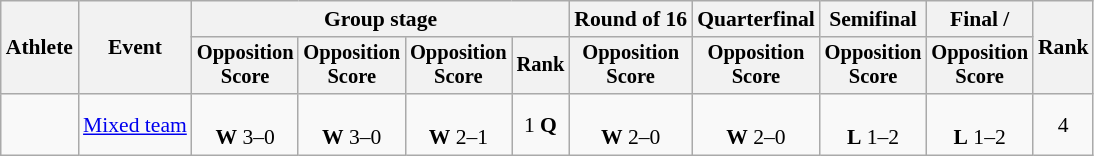<table class="wikitable" style="font-size:90%">
<tr>
<th rowspan=2>Athlete</th>
<th rowspan=2>Event</th>
<th colspan=4>Group stage</th>
<th>Round of 16</th>
<th>Quarterfinal</th>
<th>Semifinal</th>
<th>Final / </th>
<th rowspan=2>Rank</th>
</tr>
<tr style="font-size:95%">
<th>Opposition<br>Score</th>
<th>Opposition<br>Score</th>
<th>Opposition<br>Score</th>
<th>Rank</th>
<th>Opposition<br>Score</th>
<th>Opposition<br>Score</th>
<th>Opposition<br>Score</th>
<th>Opposition<br>Score</th>
</tr>
<tr align=center>
<td align=left><br></td>
<td align=left><a href='#'>Mixed team</a></td>
<td><br><strong>W</strong> 3–0</td>
<td><br><strong>W</strong> 3–0</td>
<td><br><strong>W</strong> 2–1</td>
<td>1 <strong>Q</strong></td>
<td><br><strong>W</strong> 2–0</td>
<td><br><strong>W</strong> 2–0</td>
<td><br><strong>L</strong> 1–2</td>
<td><br><strong>L</strong> 1–2</td>
<td>4</td>
</tr>
</table>
